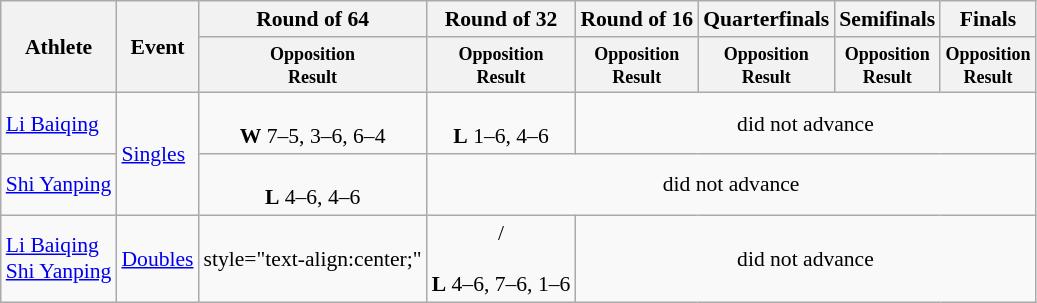<table class=wikitable style="font-size:90%">
<tr>
<th rowspan="2">Athlete</th>
<th rowspan="2">Event</th>
<th>Round of 64</th>
<th>Round of 32</th>
<th>Round of 16</th>
<th>Quarterfinals</th>
<th>Semifinals</th>
<th>Finals</th>
</tr>
<tr>
<th style="line-height:1em"><small>Opposition<br>Result</small></th>
<th style="line-height:1em"><small>Opposition<br>Result</small></th>
<th style="line-height:1em"><small>Opposition<br>Result</small></th>
<th style="line-height:1em"><small>Opposition<br>Result</small></th>
<th style="line-height:1em"><small>Opposition<br>Result</small></th>
<th style="line-height:1em"><small>Opposition<br>Result</small></th>
</tr>
<tr>
<td><a href='#'>Li Baiqing</a></td>
<td rowspan="2"><a href='#'>Singles</a></td>
<td style="text-align:center;"><br><strong>W</strong> 7–5, 3–6, 6–4</td>
<td style="text-align:center;"><br><strong>L</strong> 1–6, 4–6</td>
<td style="text-align:center;" colspan="4">did not advance</td>
</tr>
<tr>
<td><a href='#'>Shi Yanping</a></td>
<td style="text-align:center;"><br><strong>L</strong> 4–6, 4–6</td>
<td style="text-align:center;" colspan="5">did not advance</td>
</tr>
<tr>
<td><a href='#'>Li Baiqing</a><br> <a href='#'>Shi Yanping</a></td>
<td><a href='#'>Doubles</a></td>
<td>style="text-align:center;" </td>
<td style="text-align:center;"> /<br> <br><strong>L</strong> 4–6, 7–6, 1–6</td>
<td style="text-align:center;" colspan="4">did not advance</td>
</tr>
</table>
